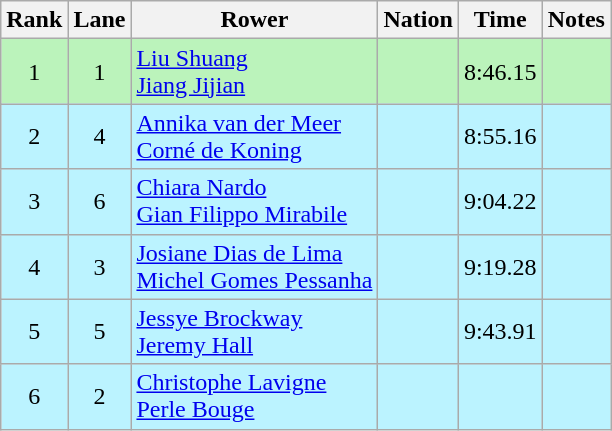<table class="wikitable sortable" style="text-align:center">
<tr>
<th>Rank</th>
<th>Lane</th>
<th>Rower</th>
<th>Nation</th>
<th>Time</th>
<th>Notes</th>
</tr>
<tr bgcolor=bbf3bb>
<td>1</td>
<td>1</td>
<td align="left"><a href='#'>Liu Shuang</a><br><a href='#'>Jiang Jijian</a></td>
<td align="left"></td>
<td>8:46.15</td>
<td></td>
</tr>
<tr bgcolor=bbf3ff>
<td>2</td>
<td>4</td>
<td align="left"><a href='#'>Annika van der Meer</a><br><a href='#'>Corné de Koning</a></td>
<td align="left"></td>
<td>8:55.16</td>
<td></td>
</tr>
<tr bgcolor=bbf3ff>
<td>3</td>
<td>6</td>
<td align="left"><a href='#'>Chiara Nardo</a><br><a href='#'>Gian Filippo Mirabile</a></td>
<td align="left"></td>
<td>9:04.22</td>
<td></td>
</tr>
<tr bgcolor=bbf3ff>
<td>4</td>
<td>3</td>
<td align="left"><a href='#'>Josiane Dias de Lima</a><br><a href='#'>Michel Gomes Pessanha</a></td>
<td align="left"></td>
<td>9:19.28</td>
<td></td>
</tr>
<tr bgcolor=bbf3ff>
<td>5</td>
<td>5</td>
<td align="left"><a href='#'>Jessye Brockway</a><br><a href='#'>Jeremy Hall</a></td>
<td align="left"></td>
<td>9:43.91</td>
<td></td>
</tr>
<tr bgcolor=bbf3ff>
<td>6</td>
<td>2</td>
<td align="left"><a href='#'>Christophe Lavigne</a><br><a href='#'>Perle Bouge</a></td>
<td align="left"></td>
<td><strong></strong></td>
<td></td>
</tr>
</table>
